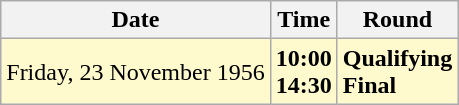<table class="wikitable">
<tr>
<th>Date</th>
<th>Time</th>
<th>Round</th>
</tr>
<tr style=background:lemonchiffon>
<td>Friday, 23 November 1956</td>
<td><strong>10:00</strong><br><strong>14:30</strong></td>
<td><strong>Qualifying</strong><br><strong>Final</strong></td>
</tr>
</table>
